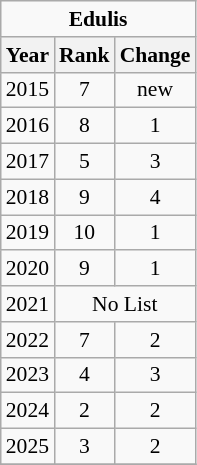<table class="wikitable" style="font-size: 90%; text-align: center;">
<tr>
<td colspan="3"><strong>Edulis</strong></td>
</tr>
<tr>
<th>Year</th>
<th>Rank</th>
<th>Change</th>
</tr>
<tr>
<td>2015</td>
<td>7</td>
<td>new</td>
</tr>
<tr>
<td>2016</td>
<td>8</td>
<td> 1</td>
</tr>
<tr>
<td>2017</td>
<td>5</td>
<td> 3</td>
</tr>
<tr>
<td>2018</td>
<td>9</td>
<td> 4</td>
</tr>
<tr>
<td>2019</td>
<td>10</td>
<td> 1</td>
</tr>
<tr>
<td>2020</td>
<td>9</td>
<td> 1</td>
</tr>
<tr>
<td>2021</td>
<td colspan="2">No List</td>
</tr>
<tr>
<td>2022</td>
<td>7</td>
<td> 2</td>
</tr>
<tr>
<td>2023</td>
<td>4</td>
<td> 3</td>
</tr>
<tr>
<td>2024</td>
<td>2</td>
<td> 2</td>
</tr>
<tr>
<td>2025</td>
<td>3</td>
<td> 2</td>
</tr>
<tr>
</tr>
</table>
